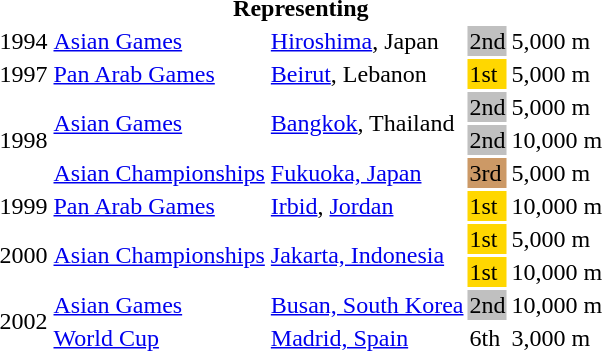<table>
<tr>
<th colspan="5">Representing </th>
</tr>
<tr>
<td>1994</td>
<td><a href='#'>Asian Games</a></td>
<td><a href='#'>Hiroshima</a>, Japan</td>
<td bgcolor="silver">2nd</td>
<td>5,000 m</td>
</tr>
<tr>
<td>1997</td>
<td><a href='#'>Pan Arab Games</a></td>
<td><a href='#'>Beirut</a>, Lebanon</td>
<td bgcolor="gold">1st</td>
<td>5,000 m</td>
</tr>
<tr>
<td rowspan=3>1998</td>
<td rowspan=2><a href='#'>Asian Games</a></td>
<td rowspan=2><a href='#'>Bangkok</a>, Thailand</td>
<td bgcolor="silver">2nd</td>
<td>5,000 m</td>
</tr>
<tr>
<td bgcolor="silver">2nd</td>
<td>10,000 m</td>
</tr>
<tr>
<td><a href='#'>Asian Championships</a></td>
<td><a href='#'>Fukuoka, Japan</a></td>
<td bgcolor="cc9966">3rd</td>
<td>5,000 m</td>
</tr>
<tr>
<td>1999</td>
<td><a href='#'>Pan Arab Games</a></td>
<td><a href='#'>Irbid</a>, <a href='#'>Jordan</a></td>
<td bgcolor="gold">1st</td>
<td>10,000 m</td>
</tr>
<tr>
<td rowspan=2>2000</td>
<td rowspan=2><a href='#'>Asian Championships</a></td>
<td rowspan=2><a href='#'>Jakarta, Indonesia</a></td>
<td bgcolor="gold">1st</td>
<td>5,000 m </td>
</tr>
<tr>
<td bgcolor="gold">1st</td>
<td>10,000 m </td>
</tr>
<tr>
<td rowspan=2>2002</td>
<td><a href='#'>Asian Games</a></td>
<td><a href='#'>Busan, South Korea</a></td>
<td bgcolor="silver">2nd</td>
<td>10,000 m</td>
</tr>
<tr>
<td><a href='#'>World Cup</a></td>
<td><a href='#'>Madrid, Spain</a></td>
<td>6th</td>
<td>3,000 m</td>
</tr>
</table>
